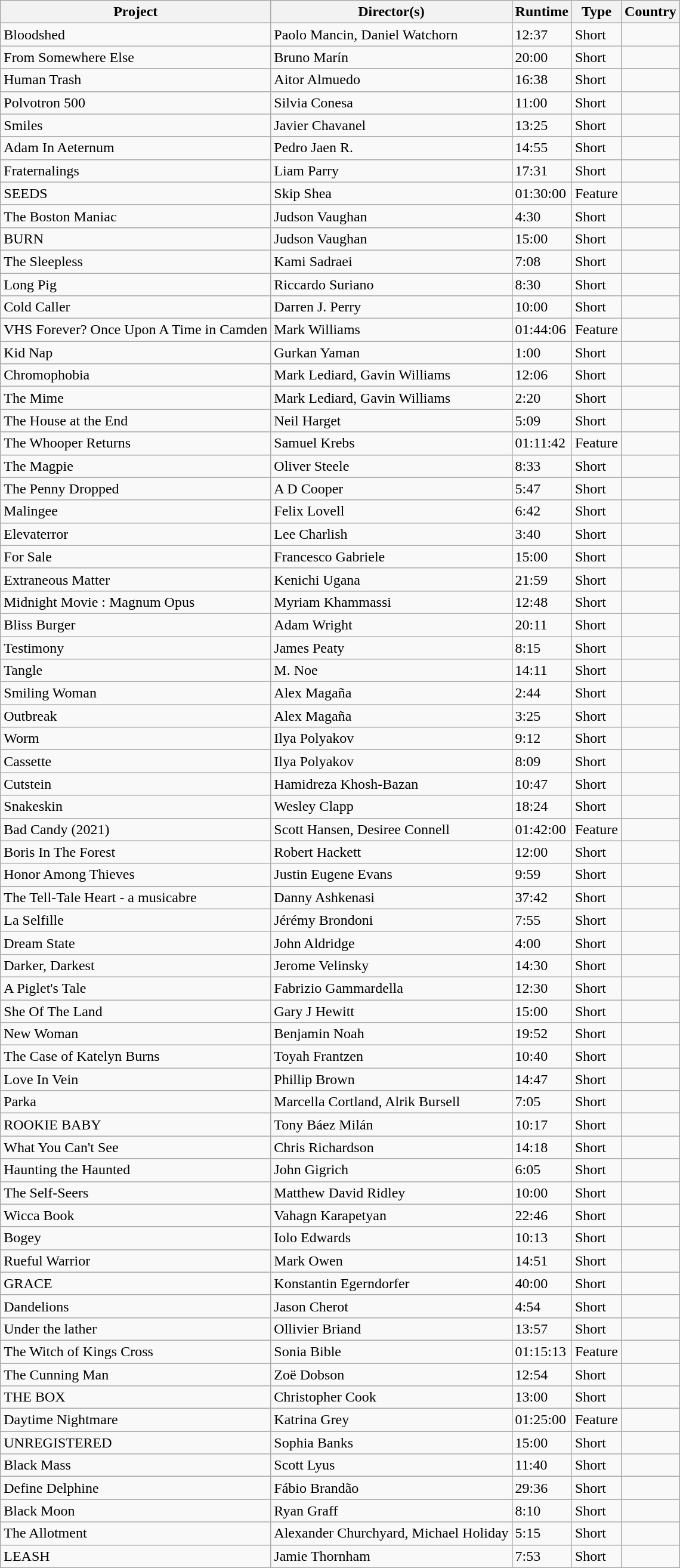<table role="presentation" class="wikitable mw-collapsible mw-collapsed">
<tr>
<th>Project</th>
<th>Director(s)</th>
<th>Runtime</th>
<th>Type</th>
<th>Country</th>
</tr>
<tr>
<td>Bloodshed</td>
<td>Paolo Mancin, Daniel Watchorn</td>
<td>12:37</td>
<td>Short</td>
<td></td>
</tr>
<tr>
<td>From Somewhere Else</td>
<td>Bruno Marín</td>
<td>20:00</td>
<td>Short</td>
<td></td>
</tr>
<tr>
<td>Human Trash</td>
<td>Aitor Almuedo</td>
<td>16:38</td>
<td>Short</td>
<td></td>
</tr>
<tr>
<td>Polvotron 500</td>
<td>Silvia Conesa</td>
<td>11:00</td>
<td>Short</td>
<td></td>
</tr>
<tr>
<td>Smiles</td>
<td>Javier Chavanel</td>
<td>13:25</td>
<td>Short</td>
<td></td>
</tr>
<tr>
<td>Adam In Aeternum</td>
<td>Pedro Jaen R.</td>
<td>14:55</td>
<td>Short</td>
<td></td>
</tr>
<tr>
<td>Fraternalings</td>
<td>Liam Parry</td>
<td>17:31</td>
<td>Short</td>
<td></td>
</tr>
<tr>
<td>SEEDS</td>
<td>Skip Shea</td>
<td>01:30:00</td>
<td>Feature</td>
<td></td>
</tr>
<tr>
<td>The Boston Maniac</td>
<td>Judson Vaughan</td>
<td>4:30</td>
<td>Short</td>
<td></td>
</tr>
<tr>
<td>BURN</td>
<td>Judson Vaughan</td>
<td>15:00</td>
<td>Short</td>
<td></td>
</tr>
<tr>
<td>The Sleepless</td>
<td>Kami Sadraei</td>
<td>7:08</td>
<td>Short</td>
<td></td>
</tr>
<tr>
<td>Long Pig</td>
<td>Riccardo Suriano</td>
<td>8:30</td>
<td>Short</td>
<td></td>
</tr>
<tr>
<td>Cold Caller</td>
<td>Darren J. Perry</td>
<td>10:00</td>
<td>Short</td>
<td></td>
</tr>
<tr>
<td>VHS Forever? Once Upon A Time in Camden</td>
<td>Mark Williams</td>
<td>01:44:06</td>
<td>Feature</td>
<td></td>
</tr>
<tr>
<td>Kid Nap</td>
<td>Gurkan Yaman</td>
<td>1:00</td>
<td>Short</td>
<td></td>
</tr>
<tr>
<td>Chromophobia</td>
<td>Mark Lediard, Gavin Williams</td>
<td>12:06</td>
<td>Short</td>
<td></td>
</tr>
<tr>
<td>The Mime</td>
<td>Mark Lediard, Gavin Williams</td>
<td>2:20</td>
<td>Short</td>
<td></td>
</tr>
<tr>
<td>The House at the End</td>
<td>Neil Harget</td>
<td>5:09</td>
<td>Short</td>
<td></td>
</tr>
<tr>
<td>The Whooper Returns</td>
<td>Samuel Krebs</td>
<td>01:11:42</td>
<td>Feature</td>
<td></td>
</tr>
<tr>
<td>The Magpie</td>
<td>Oliver Steele</td>
<td>8:33</td>
<td>Short</td>
<td></td>
</tr>
<tr>
<td>The Penny Dropped</td>
<td>A D Cooper</td>
<td>5:47</td>
<td>Short</td>
<td></td>
</tr>
<tr>
<td>Malingee</td>
<td>Felix Lovell</td>
<td>6:42</td>
<td>Short</td>
<td></td>
</tr>
<tr>
<td>Elevaterror</td>
<td>Lee Charlish</td>
<td>3:40</td>
<td>Short</td>
<td></td>
</tr>
<tr>
<td>For Sale</td>
<td>Francesco Gabriele</td>
<td>15:00</td>
<td>Short</td>
<td></td>
</tr>
<tr>
<td>Extraneous Matter</td>
<td>Kenichi Ugana</td>
<td>21:59</td>
<td>Short</td>
<td></td>
</tr>
<tr>
<td>Midnight Movie : Magnum Opus</td>
<td>Myriam Khammassi</td>
<td>12:48</td>
<td>Short</td>
<td></td>
</tr>
<tr>
<td>Bliss Burger</td>
<td>Adam Wright</td>
<td>20:11</td>
<td>Short</td>
<td></td>
</tr>
<tr>
<td>Testimony</td>
<td>James Peaty</td>
<td>8:15</td>
<td>Short</td>
<td></td>
</tr>
<tr>
<td>Tangle</td>
<td>M. Noe</td>
<td>14:11</td>
<td>Short</td>
<td></td>
</tr>
<tr>
<td>Smiling Woman</td>
<td>Alex Magaña</td>
<td>2:44</td>
<td>Short</td>
<td></td>
</tr>
<tr>
<td>Outbreak</td>
<td>Alex Magaña</td>
<td>3:25</td>
<td>Short</td>
<td></td>
</tr>
<tr>
<td>Worm</td>
<td>Ilya Polyakov</td>
<td>9:12</td>
<td>Short</td>
<td></td>
</tr>
<tr>
<td>Cassette</td>
<td>Ilya Polyakov</td>
<td>8:09</td>
<td>Short</td>
<td></td>
</tr>
<tr>
<td>Cutstein</td>
<td>Hamidreza Khosh-Bazan</td>
<td>10:47</td>
<td>Short</td>
<td></td>
</tr>
<tr>
<td>Snakeskin</td>
<td>Wesley Clapp</td>
<td>18:24</td>
<td>Short</td>
<td></td>
</tr>
<tr>
<td>Bad Candy (2021)</td>
<td>Scott Hansen, Desiree Connell</td>
<td>01:42:00</td>
<td>Feature</td>
<td></td>
</tr>
<tr>
<td>Boris In The Forest</td>
<td>Robert Hackett</td>
<td>12:00</td>
<td>Short</td>
<td></td>
</tr>
<tr>
<td>Honor Among Thieves</td>
<td>Justin Eugene Evans</td>
<td>9:59</td>
<td>Short</td>
<td></td>
</tr>
<tr>
<td>The Tell-Tale Heart - a musicabre</td>
<td>Danny Ashkenasi</td>
<td>37:42</td>
<td>Short</td>
<td></td>
</tr>
<tr>
<td>La Selfille</td>
<td>Jérémy Brondoni</td>
<td>7:55</td>
<td>Short</td>
<td></td>
</tr>
<tr>
<td>Dream State</td>
<td>John Aldridge</td>
<td>4:00</td>
<td>Short</td>
<td></td>
</tr>
<tr>
<td>Darker, Darkest</td>
<td>Jerome Velinsky</td>
<td>14:30</td>
<td>Short</td>
<td></td>
</tr>
<tr>
<td>A Piglet's Tale</td>
<td>Fabrizio Gammardella</td>
<td>12:30</td>
<td>Short</td>
<td></td>
</tr>
<tr>
<td>She Of The Land</td>
<td>Gary J Hewitt</td>
<td>15:00</td>
<td>Short</td>
<td></td>
</tr>
<tr>
<td>New Woman</td>
<td>Benjamin Noah</td>
<td>19:52</td>
<td>Short</td>
<td></td>
</tr>
<tr>
<td>The Case of Katelyn Burns</td>
<td>Toyah Frantzen</td>
<td>10:40</td>
<td>Short</td>
<td></td>
</tr>
<tr>
<td>Love In Vein</td>
<td>Phillip Brown</td>
<td>14:47</td>
<td>Short</td>
<td></td>
</tr>
<tr>
<td>Parka</td>
<td>Marcella Cortland, Alrik Bursell</td>
<td>7:05</td>
<td>Short</td>
<td></td>
</tr>
<tr>
<td>ROOKIE BABY</td>
<td>Tony Báez Milán</td>
<td>10:17</td>
<td>Short</td>
<td></td>
</tr>
<tr>
<td>What You Can't See</td>
<td>Chris Richardson</td>
<td>14:18</td>
<td>Short</td>
<td></td>
</tr>
<tr>
<td>Haunting the Haunted</td>
<td>John Gigrich</td>
<td>6:05</td>
<td>Short</td>
<td></td>
</tr>
<tr>
<td>The Self-Seers</td>
<td>Matthew David Ridley</td>
<td>10:00</td>
<td>Short</td>
<td></td>
</tr>
<tr>
<td>Wicca Book</td>
<td>Vahagn Karapetyan</td>
<td>22:46</td>
<td>Short</td>
<td></td>
</tr>
<tr>
<td>Bogey</td>
<td>Iolo Edwards</td>
<td>10:13</td>
<td>Short</td>
<td></td>
</tr>
<tr>
<td>Rueful Warrior</td>
<td>Mark Owen</td>
<td>14:51</td>
<td>Short</td>
<td></td>
</tr>
<tr>
<td>GRACE</td>
<td>Konstantin Egerndorfer</td>
<td>40:00</td>
<td>Short</td>
<td></td>
</tr>
<tr>
<td>Dandelions</td>
<td>Jason Cherot</td>
<td>4:54</td>
<td>Short</td>
<td></td>
</tr>
<tr>
<td>Under the lather</td>
<td>Ollivier Briand</td>
<td>13:57</td>
<td>Short</td>
<td></td>
</tr>
<tr>
<td>The Witch of Kings Cross</td>
<td>Sonia Bible</td>
<td>01:15:13</td>
<td>Feature</td>
<td></td>
</tr>
<tr>
<td>The Cunning Man</td>
<td>Zoë Dobson</td>
<td>12:54</td>
<td>Short</td>
<td></td>
</tr>
<tr>
<td>THE BOX</td>
<td>Christopher Cook</td>
<td>13:00</td>
<td>Short</td>
<td></td>
</tr>
<tr>
<td>Daytime Nightmare</td>
<td>Katrina Grey</td>
<td>01:25:00</td>
<td>Feature</td>
<td></td>
</tr>
<tr>
<td>UNREGISTERED</td>
<td>Sophia Banks</td>
<td>15:00</td>
<td>Short</td>
<td></td>
</tr>
<tr>
<td>Black Mass</td>
<td>Scott Lyus</td>
<td>11:40</td>
<td>Short</td>
<td></td>
</tr>
<tr>
<td>Define Delphine</td>
<td>Fábio Brandão</td>
<td>29:36</td>
<td>Short</td>
<td></td>
</tr>
<tr>
<td>Black Moon</td>
<td>Ryan Graff</td>
<td>8:10</td>
<td>Short</td>
<td></td>
</tr>
<tr>
<td>The Allotment</td>
<td>Alexander Churchyard, Michael Holiday</td>
<td>5:15</td>
<td>Short</td>
<td></td>
</tr>
<tr>
<td>LEASH</td>
<td>Jamie Thornham</td>
<td>7:53</td>
<td>Short</td>
<td></td>
</tr>
</table>
